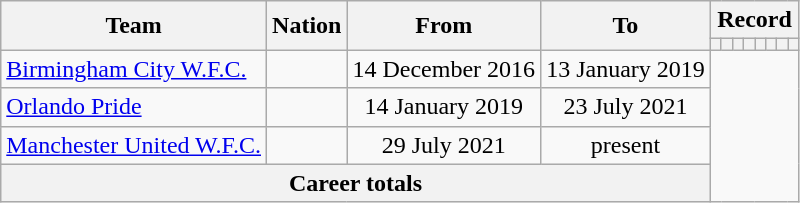<table class="wikitable" style="text-align: center">
<tr>
<th rowspan="2">Team</th>
<th rowspan="2">Nation</th>
<th rowspan="2">From</th>
<th rowspan="2">To</th>
<th colspan="8">Record</th>
</tr>
<tr>
<th></th>
<th></th>
<th></th>
<th></th>
<th></th>
<th></th>
<th></th>
<th></th>
</tr>
<tr>
<td align="left"><a href='#'>Birmingham City W.F.C.</a></td>
<td align="left"></td>
<td>14 December 2016</td>
<td>13 January 2019<br></td>
</tr>
<tr>
<td align="left"><a href='#'>Orlando Pride</a></td>
<td align="left"></td>
<td>14 January 2019</td>
<td>23 July 2021<br></td>
</tr>
<tr>
<td align="left"><a href='#'>Manchester United W.F.C.</a></td>
<td align="left"></td>
<td>29 July 2021</td>
<td>present<br></td>
</tr>
<tr>
<th colspan="4">Career totals<br></th>
</tr>
</table>
